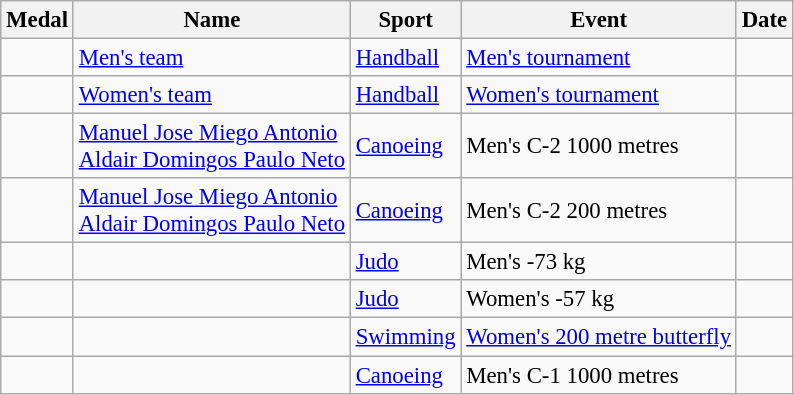<table class="wikitable sortable" style="font-size:95%">
<tr>
<th>Medal</th>
<th>Name</th>
<th>Sport</th>
<th>Event</th>
<th>Date</th>
</tr>
<tr>
<td></td>
<td><a href='#'>Men's team</a></td>
<td><a href='#'>Handball</a></td>
<td><a href='#'>Men's tournament</a></td>
<td></td>
</tr>
<tr>
<td></td>
<td><a href='#'>Women's team</a></td>
<td><a href='#'>Handball</a></td>
<td><a href='#'>Women's tournament</a></td>
<td></td>
</tr>
<tr>
<td></td>
<td><a href='#'>Manuel Jose Miego Antonio</a><br><a href='#'>Aldair Domingos Paulo Neto</a></td>
<td><a href='#'>Canoeing</a></td>
<td>Men's C-2 1000 metres</td>
<td></td>
</tr>
<tr>
<td></td>
<td><a href='#'>Manuel Jose Miego Antonio</a><br><a href='#'>Aldair Domingos Paulo Neto</a></td>
<td><a href='#'>Canoeing</a></td>
<td>Men's C-2 200 metres</td>
<td></td>
</tr>
<tr>
<td></td>
<td></td>
<td><a href='#'>Judo</a></td>
<td>Men's -73 kg</td>
<td></td>
</tr>
<tr>
<td></td>
<td></td>
<td><a href='#'>Judo</a></td>
<td>Women's -57 kg</td>
<td></td>
</tr>
<tr>
<td></td>
<td></td>
<td><a href='#'>Swimming</a></td>
<td><a href='#'>Women's 200 metre butterfly</a></td>
<td></td>
</tr>
<tr>
<td></td>
<td></td>
<td><a href='#'>Canoeing</a></td>
<td>Men's C-1 1000 metres</td>
<td></td>
</tr>
</table>
